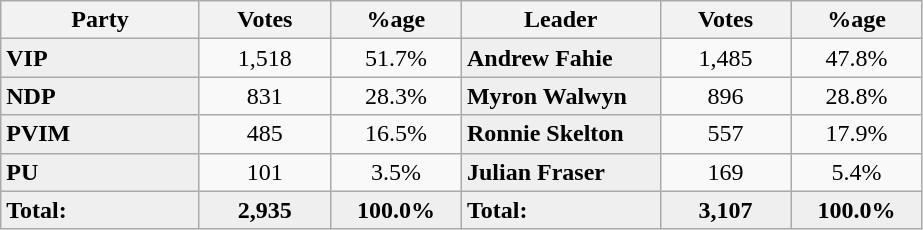<table class="wikitable">
<tr>
<th width="125">Party</th>
<th width="80">Votes</th>
<th width="80">%age</th>
<th width="125">Leader</th>
<th width="80">Votes</th>
<th width="80">%age</th>
</tr>
<tr>
<td style="background: #efefef;"><strong>VIP</strong></td>
<td align="center">1,518</td>
<td align="center">51.7%</td>
<td style="background: #efefef;"><strong>Andrew Fahie</strong></td>
<td align="center">1,485</td>
<td align="center">47.8%</td>
</tr>
<tr>
<td style="background: #efefef;"><strong>NDP</strong></td>
<td align="center">831</td>
<td align="center">28.3%</td>
<td style="background: #efefef;"><strong>Myron Walwyn</strong></td>
<td align="center">896</td>
<td align="center">28.8%</td>
</tr>
<tr>
<td style="background: #efefef;"><strong>PVIM</strong></td>
<td align="center">485</td>
<td align="center">16.5%</td>
<td style="background: #efefef;"><strong>Ronnie Skelton</strong></td>
<td align="center">557</td>
<td align="center">17.9%</td>
</tr>
<tr>
<td style="background: #efefef;"><strong>PU</strong></td>
<td align="center">101</td>
<td align="center">3.5%</td>
<td style="background: #efefef;"><strong>Julian Fraser</strong></td>
<td align="center">169</td>
<td align="center">5.4%</td>
</tr>
<tr>
<td style="background: #efefef;"><strong>Total:</strong></td>
<td style="background: #efefef;" align="center"><strong>2,935</strong></td>
<td style="background: #efefef;" align="center"><strong>100.0%</strong></td>
<td style="background: #efefef;"><strong>Total:</strong></td>
<td style="background: #efefef;" align="center"><strong>3,107</strong></td>
<td style="background: #efefef;" align="center"><strong>100.0%</strong></td>
</tr>
</table>
